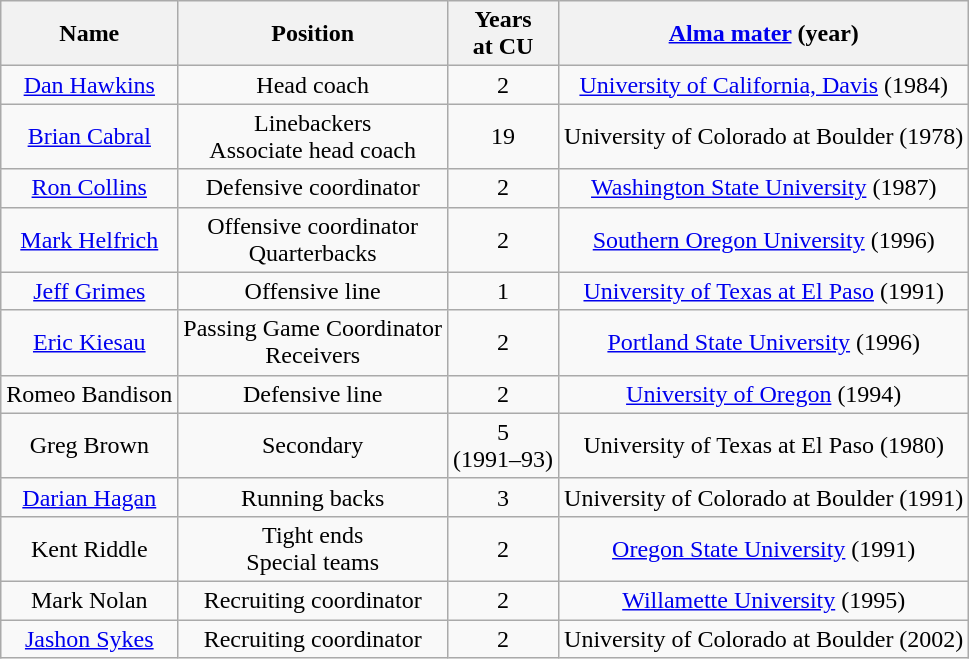<table class="wikitable">
<tr>
<th>Name</th>
<th>Position</th>
<th>Years<br>at CU</th>
<th><a href='#'>Alma mater</a> (year)</th>
</tr>
<tr align="center">
<td><a href='#'>Dan Hawkins</a></td>
<td>Head coach</td>
<td>2</td>
<td><a href='#'>University of California, Davis</a> (1984)</td>
</tr>
<tr align="center">
<td><a href='#'>Brian Cabral</a></td>
<td>Linebackers<br>Associate head coach</td>
<td>19</td>
<td>University of Colorado at Boulder (1978)</td>
</tr>
<tr align="center">
<td><a href='#'>Ron Collins</a></td>
<td>Defensive coordinator</td>
<td>2</td>
<td><a href='#'>Washington State University</a> (1987)</td>
</tr>
<tr align="center">
<td><a href='#'>Mark Helfrich</a></td>
<td>Offensive coordinator<br>Quarterbacks</td>
<td>2</td>
<td><a href='#'>Southern Oregon University</a> (1996)</td>
</tr>
<tr align="center">
<td><a href='#'>Jeff Grimes</a></td>
<td>Offensive line</td>
<td>1</td>
<td><a href='#'>University of Texas at El Paso</a> (1991)</td>
</tr>
<tr align="center">
<td><a href='#'>Eric Kiesau</a></td>
<td>Passing Game Coordinator<br>Receivers</td>
<td>2</td>
<td><a href='#'>Portland State University</a> (1996)</td>
</tr>
<tr align="center">
<td>Romeo Bandison</td>
<td>Defensive line</td>
<td>2</td>
<td><a href='#'>University of Oregon</a> (1994)</td>
</tr>
<tr align="center">
<td>Greg Brown</td>
<td>Secondary</td>
<td>5<br>(1991–93)</td>
<td>University of Texas at El Paso (1980)</td>
</tr>
<tr align="center">
<td><a href='#'>Darian Hagan</a></td>
<td>Running backs</td>
<td>3</td>
<td>University of Colorado at Boulder (1991)</td>
</tr>
<tr align="center">
<td>Kent Riddle</td>
<td>Tight ends<br>Special teams</td>
<td>2</td>
<td><a href='#'>Oregon State University</a> (1991)</td>
</tr>
<tr align="center">
<td>Mark Nolan</td>
<td>Recruiting coordinator</td>
<td>2</td>
<td><a href='#'>Willamette University</a> (1995)</td>
</tr>
<tr align="center">
<td><a href='#'>Jashon Sykes</a></td>
<td>Recruiting coordinator</td>
<td>2</td>
<td>University of Colorado at Boulder (2002)</td>
</tr>
</table>
